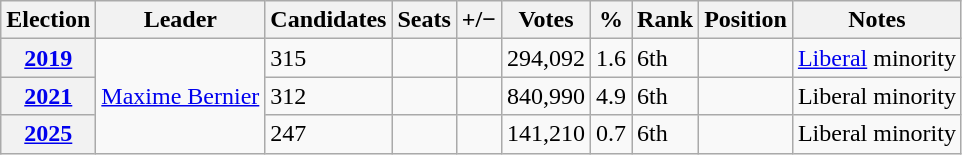<table class="wikitable plainrowheaders" style="text-align: left;">
<tr>
<th scope="col">Election</th>
<th scope="col">Leader</th>
<th scope="col">Candidates</th>
<th scope="col">Seats</th>
<th scope="col">+/−</th>
<th scope="col">Votes</th>
<th scope="col">%</th>
<th scope="col">Rank</th>
<th scope="col">Position</th>
<th scope="col">Notes</th>
</tr>
<tr>
<th><a href='#'>2019</a></th>
<td rowspan=3><a href='#'>Maxime Bernier</a></td>
<td>315</td>
<td></td>
<td></td>
<td>294,092</td>
<td>1.6</td>
<td> 6th</td>
<td></td>
<td><a href='#'>Liberal</a> minority</td>
</tr>
<tr>
<th><a href='#'>2021</a></th>
<td>312</td>
<td></td>
<td></td>
<td>840,990</td>
<td>4.9</td>
<td> 6th</td>
<td></td>
<td>Liberal minority</td>
</tr>
<tr>
<th><a href='#'>2025</a></th>
<td>247</td>
<td></td>
<td></td>
<td>141,210</td>
<td>0.7</td>
<td> 6th</td>
<td></td>
<td>Liberal minority</td>
</tr>
</table>
